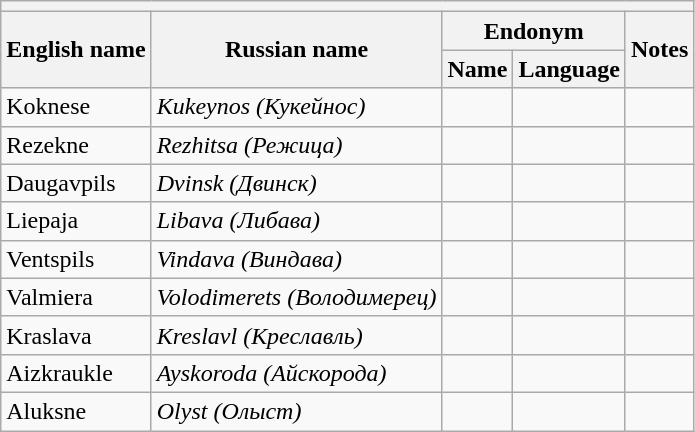<table class="wikitable sortable">
<tr>
<th colspan="5"></th>
</tr>
<tr>
<th rowspan="2">English name</th>
<th rowspan="2">Russian name</th>
<th colspan="2">Endonym</th>
<th rowspan="2">Notes</th>
</tr>
<tr>
<th>Name</th>
<th>Language</th>
</tr>
<tr>
<td>Koknese</td>
<td><em>Kukeynos (Кукейнос)</em></td>
<td></td>
<td></td>
<td></td>
</tr>
<tr>
<td>Rezekne</td>
<td><em>Rezhitsa (Режица)</em></td>
<td></td>
<td></td>
<td></td>
</tr>
<tr>
<td>Daugavpils</td>
<td><em>Dvinsk (Двинск)</em></td>
<td></td>
<td></td>
<td></td>
</tr>
<tr>
<td>Liepaja</td>
<td><em>Libava (Либава)</em></td>
<td></td>
<td></td>
<td></td>
</tr>
<tr>
<td>Ventspils</td>
<td><em>Vindava (Виндава)</em></td>
<td></td>
<td></td>
<td></td>
</tr>
<tr>
<td>Valmiera</td>
<td><em>Volodimerets (Володимерец)</em></td>
<td></td>
<td></td>
<td></td>
</tr>
<tr>
<td>Kraslava</td>
<td><em>Kreslavl (Креславль)</em></td>
<td></td>
<td></td>
<td></td>
</tr>
<tr>
<td>Aizkraukle</td>
<td><em>Ayskoroda (Айскорода)</em></td>
<td></td>
<td></td>
<td></td>
</tr>
<tr>
<td>Aluksne</td>
<td><em>Olyst (Олыст)</em></td>
<td></td>
<td></td>
<td></td>
</tr>
</table>
